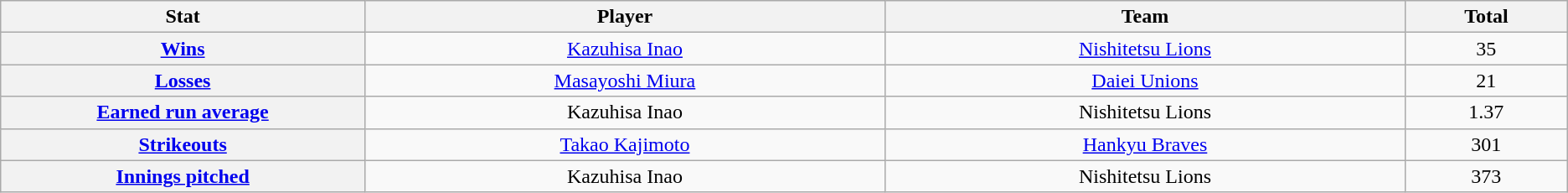<table class="wikitable" style="text-align:center;">
<tr>
<th scope="col" width="7%">Stat</th>
<th scope="col" width="10%">Player</th>
<th scope="col" width="10%">Team</th>
<th scope="col" width="3%">Total</th>
</tr>
<tr>
<th scope="row" style="text-align:center;"><a href='#'>Wins</a></th>
<td><a href='#'>Kazuhisa Inao</a></td>
<td><a href='#'>Nishitetsu Lions</a></td>
<td>35</td>
</tr>
<tr>
<th scope="row" style="text-align:center;"><a href='#'>Losses</a></th>
<td><a href='#'>Masayoshi Miura</a></td>
<td><a href='#'>Daiei Unions</a></td>
<td>21</td>
</tr>
<tr>
<th scope="row" style="text-align:center;"><a href='#'>Earned run average</a></th>
<td>Kazuhisa Inao</td>
<td>Nishitetsu Lions</td>
<td>1.37</td>
</tr>
<tr>
<th scope="row" style="text-align:center;"><a href='#'>Strikeouts</a></th>
<td><a href='#'>Takao Kajimoto</a></td>
<td><a href='#'>Hankyu Braves</a></td>
<td>301</td>
</tr>
<tr>
<th scope="row" style="text-align:center;"><a href='#'>Innings pitched</a></th>
<td>Kazuhisa Inao</td>
<td>Nishitetsu Lions</td>
<td>373</td>
</tr>
</table>
